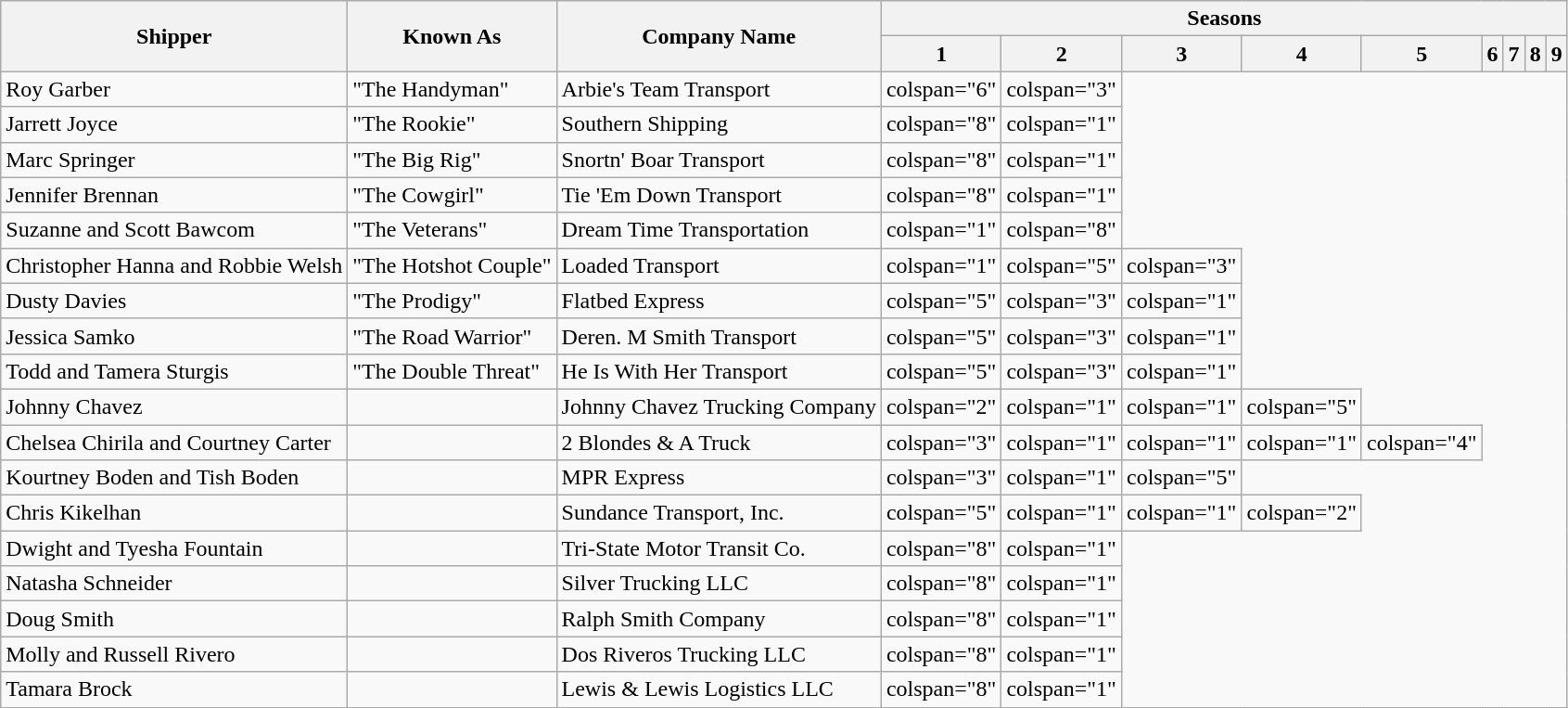<table class="wikitable plainrowheaders">
<tr>
<th rowspan=2>Shipper</th>
<th rowspan=2>Known As</th>
<th rowspan=2>Company Name</th>
<th colspan=9>Seasons</th>
</tr>
<tr>
<th>1</th>
<th>2</th>
<th>3</th>
<th>4</th>
<th>5</th>
<th>6</th>
<th>7</th>
<th>8</th>
<th>9</th>
</tr>
<tr>
<td>Roy Garber</td>
<td>"The Handyman"</td>
<td>Arbie's Team Transport</td>
<td>colspan="6" </td>
<td>colspan="3" </td>
</tr>
<tr>
<td>Jarrett Joyce</td>
<td>"The Rookie"</td>
<td>Southern Shipping</td>
<td>colspan="8" </td>
<td>colspan="1" </td>
</tr>
<tr>
<td>Marc Springer</td>
<td>"The Big Rig"</td>
<td>Snortn' Boar Transport</td>
<td>colspan="8" </td>
<td>colspan="1" </td>
</tr>
<tr>
<td>Jennifer Brennan</td>
<td>"The Cowgirl"</td>
<td>Tie 'Em Down Transport</td>
<td>colspan="8" </td>
<td>colspan="1" </td>
</tr>
<tr>
<td>Suzanne and Scott Bawcom</td>
<td>"The Veterans"</td>
<td>Dream Time Transportation</td>
<td>colspan="1" </td>
<td>colspan="8" </td>
</tr>
<tr>
<td>Christopher Hanna and Robbie Welsh</td>
<td>"The Hotshot Couple"</td>
<td>Loaded Transport</td>
<td>colspan="1" </td>
<td>colspan="5" </td>
<td>colspan="3" </td>
</tr>
<tr>
<td>Dusty Davies</td>
<td>"The Prodigy"</td>
<td>Flatbed Express</td>
<td>colspan="5" </td>
<td>colspan="3" </td>
<td>colspan="1" </td>
</tr>
<tr>
<td>Jessica Samko</td>
<td>"The Road Warrior"</td>
<td>Deren. M Smith Transport</td>
<td>colspan="5" </td>
<td>colspan="3" </td>
<td>colspan="1" </td>
</tr>
<tr>
<td>Todd and Tamera Sturgis</td>
<td>"The Double Threat"</td>
<td>He Is With Her Transport</td>
<td>colspan="5" </td>
<td>colspan="3" </td>
<td>colspan="1" </td>
</tr>
<tr>
<td>Johnny Chavez</td>
<td></td>
<td>Johnny Chavez Trucking Company</td>
<td>colspan="2" </td>
<td>colspan="1" </td>
<td>colspan="1" </td>
<td>colspan="5" </td>
</tr>
<tr>
<td>Chelsea Chirila and Courtney Carter</td>
<td></td>
<td>2 Blondes & A Truck</td>
<td>colspan="3" </td>
<td>colspan="1" </td>
<td>colspan="1" </td>
<td>colspan="1" </td>
<td>colspan="4" </td>
</tr>
<tr>
<td>Kourtney Boden and Tish Boden</td>
<td></td>
<td>MPR Express</td>
<td>colspan="3" </td>
<td>colspan="1" </td>
<td>colspan="5" </td>
</tr>
<tr>
<td>Chris Kikelhan</td>
<td></td>
<td>Sundance Transport, Inc.</td>
<td>colspan="5" </td>
<td>colspan="1" </td>
<td>colspan="1" </td>
<td>colspan="2" </td>
</tr>
<tr>
<td>Dwight and Tyesha Fountain</td>
<td></td>
<td>Tri-State Motor Transit Co.</td>
<td>colspan="8" </td>
<td>colspan="1" </td>
</tr>
<tr>
<td>Natasha Schneider</td>
<td></td>
<td>Silver Trucking LLC</td>
<td>colspan="8" </td>
<td>colspan="1" </td>
</tr>
<tr>
<td>Doug Smith</td>
<td></td>
<td>Ralph Smith Company</td>
<td>colspan="8" </td>
<td>colspan="1" </td>
</tr>
<tr>
<td>Molly and Russell Rivero</td>
<td></td>
<td>Dos Riveros Trucking LLC</td>
<td>colspan="8" </td>
<td>colspan="1" </td>
</tr>
<tr>
<td>Tamara Brock</td>
<td></td>
<td>Lewis & Lewis Logistics LLC</td>
<td>colspan="8" </td>
<td>colspan="1" </td>
</tr>
</table>
